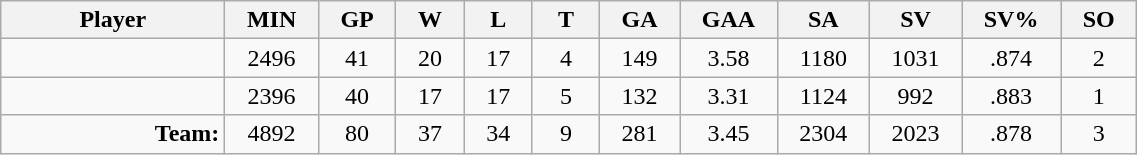<table class="wikitable sortable" width="60%">
<tr>
<th bgcolor="#DDDDFF" width="10%">Player</th>
<th width="3%" bgcolor="#DDDDFF">MIN</th>
<th width="3%" bgcolor="#DDDDFF">GP</th>
<th width="3%" bgcolor="#DDDDFF">W</th>
<th width="3%" bgcolor="#DDDDFF">L</th>
<th width="3%" bgcolor="#DDDDFF">T</th>
<th width="3%" bgcolor="#DDDDFF">GA</th>
<th width="3%" bgcolor="#DDDDFF">GAA</th>
<th width="3%" bgcolor="#DDDDFF">SA</th>
<th width="3%" bgcolor="#DDDDFF">SV</th>
<th width="3%" bgcolor="#DDDDFF">SV%</th>
<th width="3%" bgcolor="#DDDDFF">SO</th>
</tr>
<tr align="center">
<td align="right"></td>
<td>2496</td>
<td>41</td>
<td>20</td>
<td>17</td>
<td>4</td>
<td>149</td>
<td>3.58</td>
<td>1180</td>
<td>1031</td>
<td>.874</td>
<td>2</td>
</tr>
<tr align="center">
<td align="right"></td>
<td>2396</td>
<td>40</td>
<td>17</td>
<td>17</td>
<td>5</td>
<td>132</td>
<td>3.31</td>
<td>1124</td>
<td>992</td>
<td>.883</td>
<td>1</td>
</tr>
<tr align="center">
<td align="right"><strong>Team:</strong></td>
<td>4892</td>
<td>80</td>
<td>37</td>
<td>34</td>
<td>9</td>
<td>281</td>
<td>3.45</td>
<td>2304</td>
<td>2023</td>
<td>.878</td>
<td>3</td>
</tr>
</table>
